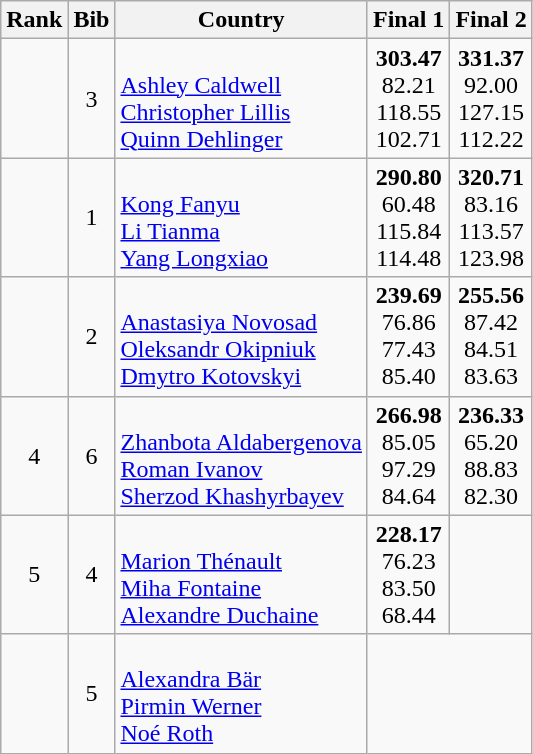<table class="wikitable sortable" style="text-align:center">
<tr>
<th>Rank</th>
<th>Bib</th>
<th>Country</th>
<th>Final 1</th>
<th>Final 2</th>
</tr>
<tr>
<td></td>
<td>3</td>
<td align=left><br><a href='#'>Ashley Caldwell</a><br><a href='#'>Christopher Lillis</a><br><a href='#'>Quinn Dehlinger</a></td>
<td><strong>303.47</strong><br>82.21<br>118.55<br>102.71</td>
<td><strong>331.37</strong><br>92.00<br>127.15<br>112.22</td>
</tr>
<tr>
<td></td>
<td>1</td>
<td align=left><br><a href='#'>Kong Fanyu</a><br><a href='#'>Li Tianma</a><br><a href='#'>Yang Longxiao</a></td>
<td><strong>290.80</strong><br>60.48<br>115.84<br>114.48</td>
<td><strong>320.71</strong><br>83.16<br>113.57<br>123.98</td>
</tr>
<tr>
<td></td>
<td>2</td>
<td align=left><br><a href='#'>Anastasiya Novosad</a><br><a href='#'>Oleksandr Okipniuk</a><br><a href='#'>Dmytro Kotovskyi</a></td>
<td><strong>239.69</strong><br>76.86<br>77.43<br>85.40</td>
<td><strong>255.56</strong><br>87.42<br>84.51<br>83.63</td>
</tr>
<tr>
<td>4</td>
<td>6</td>
<td align=left><br><a href='#'>Zhanbota Aldabergenova</a><br><a href='#'>Roman Ivanov</a><br><a href='#'>Sherzod Khashyrbayev</a></td>
<td><strong>266.98</strong><br>85.05<br>97.29<br>84.64</td>
<td><strong>236.33</strong><br>65.20<br>88.83<br>82.30</td>
</tr>
<tr>
<td>5</td>
<td>4</td>
<td align=left><br><a href='#'>Marion Thénault</a><br><a href='#'>Miha Fontaine</a><br><a href='#'>Alexandre Duchaine</a></td>
<td><strong>228.17</strong><br>76.23<br>83.50<br>68.44</td>
<td></td>
</tr>
<tr>
<td></td>
<td>5</td>
<td align=left><br><a href='#'>Alexandra Bär</a><br><a href='#'>Pirmin Werner</a><br><a href='#'>Noé Roth</a></td>
<td colspan=2></td>
</tr>
</table>
